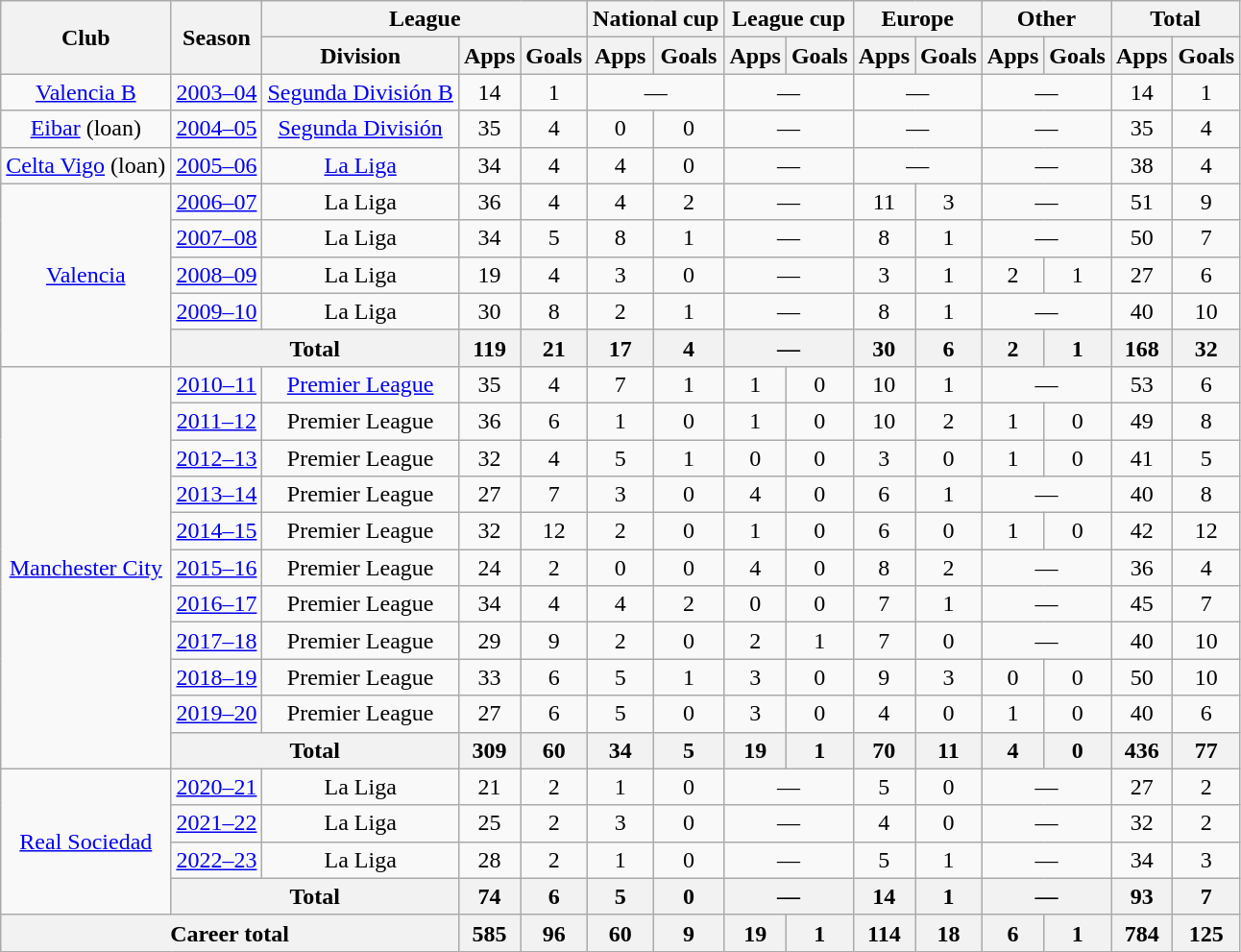<table class="wikitable" style="text-align:center">
<tr>
<th rowspan="2">Club</th>
<th rowspan="2">Season</th>
<th colspan="3">League</th>
<th colspan="2">National cup</th>
<th colspan="2">League cup</th>
<th colspan="2">Europe</th>
<th colspan="2">Other</th>
<th colspan="2">Total</th>
</tr>
<tr>
<th>Division</th>
<th>Apps</th>
<th>Goals</th>
<th>Apps</th>
<th>Goals</th>
<th>Apps</th>
<th>Goals</th>
<th>Apps</th>
<th>Goals</th>
<th>Apps</th>
<th>Goals</th>
<th>Apps</th>
<th>Goals</th>
</tr>
<tr>
<td><a href='#'>Valencia B</a></td>
<td><a href='#'>2003–04</a></td>
<td><a href='#'>Segunda División B</a></td>
<td>14</td>
<td>1</td>
<td colspan="2">—</td>
<td colspan="2">—</td>
<td colspan="2">—</td>
<td colspan="2">—</td>
<td>14</td>
<td>1</td>
</tr>
<tr>
<td><a href='#'>Eibar</a> (loan)</td>
<td><a href='#'>2004–05</a></td>
<td><a href='#'>Segunda División</a></td>
<td>35</td>
<td>4</td>
<td>0</td>
<td>0</td>
<td colspan="2">—</td>
<td colspan="2">—</td>
<td colspan="2">—</td>
<td>35</td>
<td>4</td>
</tr>
<tr>
<td><a href='#'>Celta Vigo</a> (loan)</td>
<td><a href='#'>2005–06</a></td>
<td><a href='#'>La Liga</a></td>
<td>34</td>
<td>4</td>
<td>4</td>
<td>0</td>
<td colspan="2">—</td>
<td colspan="2">—</td>
<td colspan="2">—</td>
<td>38</td>
<td>4</td>
</tr>
<tr>
<td rowspan="5"><a href='#'>Valencia</a></td>
<td><a href='#'>2006–07</a></td>
<td>La Liga</td>
<td>36</td>
<td>4</td>
<td>4</td>
<td>2</td>
<td colspan="2">—</td>
<td>11</td>
<td>3</td>
<td colspan="2">—</td>
<td>51</td>
<td>9</td>
</tr>
<tr>
<td><a href='#'>2007–08</a></td>
<td>La Liga</td>
<td>34</td>
<td>5</td>
<td>8</td>
<td>1</td>
<td colspan="2">—</td>
<td>8</td>
<td>1</td>
<td colspan="2">—</td>
<td>50</td>
<td>7</td>
</tr>
<tr>
<td><a href='#'>2008–09</a></td>
<td>La Liga</td>
<td>19</td>
<td>4</td>
<td>3</td>
<td>0</td>
<td colspan="2">—</td>
<td>3</td>
<td>1</td>
<td>2</td>
<td>1</td>
<td>27</td>
<td>6</td>
</tr>
<tr>
<td><a href='#'>2009–10</a></td>
<td>La Liga</td>
<td>30</td>
<td>8</td>
<td>2</td>
<td>1</td>
<td colspan="2">—</td>
<td>8</td>
<td>1</td>
<td colspan="2">—</td>
<td>40</td>
<td>10</td>
</tr>
<tr>
<th colspan=2>Total</th>
<th>119</th>
<th>21</th>
<th>17</th>
<th>4</th>
<th colspan="2">—</th>
<th>30</th>
<th>6</th>
<th>2</th>
<th>1</th>
<th>168</th>
<th>32</th>
</tr>
<tr>
<td rowspan="11"><a href='#'>Manchester City</a></td>
<td><a href='#'>2010–11</a></td>
<td><a href='#'>Premier League</a></td>
<td>35</td>
<td>4</td>
<td>7</td>
<td>1</td>
<td>1</td>
<td>0</td>
<td>10</td>
<td>1</td>
<td colspan="2">—</td>
<td>53</td>
<td>6</td>
</tr>
<tr>
<td><a href='#'>2011–12</a></td>
<td>Premier League</td>
<td>36</td>
<td>6</td>
<td>1</td>
<td>0</td>
<td>1</td>
<td>0</td>
<td>10</td>
<td>2</td>
<td>1</td>
<td>0</td>
<td>49</td>
<td>8</td>
</tr>
<tr>
<td><a href='#'>2012–13</a></td>
<td>Premier League</td>
<td>32</td>
<td>4</td>
<td>5</td>
<td>1</td>
<td>0</td>
<td>0</td>
<td>3</td>
<td>0</td>
<td>1</td>
<td>0</td>
<td>41</td>
<td>5</td>
</tr>
<tr>
<td><a href='#'>2013–14</a></td>
<td>Premier League</td>
<td>27</td>
<td>7</td>
<td>3</td>
<td>0</td>
<td>4</td>
<td>0</td>
<td>6</td>
<td>1</td>
<td colspan="2">—</td>
<td>40</td>
<td>8</td>
</tr>
<tr>
<td><a href='#'>2014–15</a></td>
<td>Premier League</td>
<td>32</td>
<td>12</td>
<td>2</td>
<td>0</td>
<td>1</td>
<td>0</td>
<td>6</td>
<td>0</td>
<td>1</td>
<td>0</td>
<td>42</td>
<td>12</td>
</tr>
<tr>
<td><a href='#'>2015–16</a></td>
<td>Premier League</td>
<td>24</td>
<td>2</td>
<td>0</td>
<td>0</td>
<td>4</td>
<td>0</td>
<td>8</td>
<td>2</td>
<td colspan="2">—</td>
<td>36</td>
<td>4</td>
</tr>
<tr>
<td><a href='#'>2016–17</a></td>
<td>Premier League</td>
<td>34</td>
<td>4</td>
<td>4</td>
<td>2</td>
<td>0</td>
<td>0</td>
<td>7</td>
<td>1</td>
<td colspan="2">—</td>
<td>45</td>
<td>7</td>
</tr>
<tr>
<td><a href='#'>2017–18</a></td>
<td>Premier League</td>
<td>29</td>
<td>9</td>
<td>2</td>
<td>0</td>
<td>2</td>
<td>1</td>
<td>7</td>
<td>0</td>
<td colspan="2">—</td>
<td>40</td>
<td>10</td>
</tr>
<tr>
<td><a href='#'>2018–19</a></td>
<td>Premier League</td>
<td>33</td>
<td>6</td>
<td>5</td>
<td>1</td>
<td>3</td>
<td>0</td>
<td>9</td>
<td>3</td>
<td>0</td>
<td>0</td>
<td>50</td>
<td>10</td>
</tr>
<tr>
<td><a href='#'>2019–20</a></td>
<td>Premier League</td>
<td>27</td>
<td>6</td>
<td>5</td>
<td>0</td>
<td>3</td>
<td>0</td>
<td>4</td>
<td>0</td>
<td>1</td>
<td>0</td>
<td>40</td>
<td>6</td>
</tr>
<tr>
<th colspan="2">Total</th>
<th>309</th>
<th>60</th>
<th>34</th>
<th>5</th>
<th>19</th>
<th>1</th>
<th>70</th>
<th>11</th>
<th>4</th>
<th>0</th>
<th>436</th>
<th>77</th>
</tr>
<tr>
<td rowspan="4"><a href='#'>Real Sociedad</a></td>
<td><a href='#'>2020–21</a></td>
<td>La Liga</td>
<td>21</td>
<td>2</td>
<td>1</td>
<td>0</td>
<td colspan="2">—</td>
<td>5</td>
<td>0</td>
<td colspan="2">—</td>
<td>27</td>
<td>2</td>
</tr>
<tr>
<td><a href='#'>2021–22</a></td>
<td>La Liga</td>
<td>25</td>
<td>2</td>
<td>3</td>
<td>0</td>
<td colspan="2">—</td>
<td>4</td>
<td>0</td>
<td colspan="2">—</td>
<td>32</td>
<td>2</td>
</tr>
<tr>
<td><a href='#'>2022–23</a></td>
<td>La Liga</td>
<td>28</td>
<td>2</td>
<td>1</td>
<td>0</td>
<td colspan="2">—</td>
<td>5</td>
<td>1</td>
<td colspan="2">—</td>
<td>34</td>
<td>3</td>
</tr>
<tr>
<th colspan="2">Total</th>
<th>74</th>
<th>6</th>
<th>5</th>
<th>0</th>
<th colspan="2">—</th>
<th>14</th>
<th>1</th>
<th colspan="2">—</th>
<th>93</th>
<th>7</th>
</tr>
<tr>
<th colspan="3">Career total</th>
<th>585</th>
<th>96</th>
<th>60</th>
<th>9</th>
<th>19</th>
<th>1</th>
<th>114</th>
<th>18</th>
<th>6</th>
<th>1</th>
<th>784</th>
<th>125</th>
</tr>
</table>
